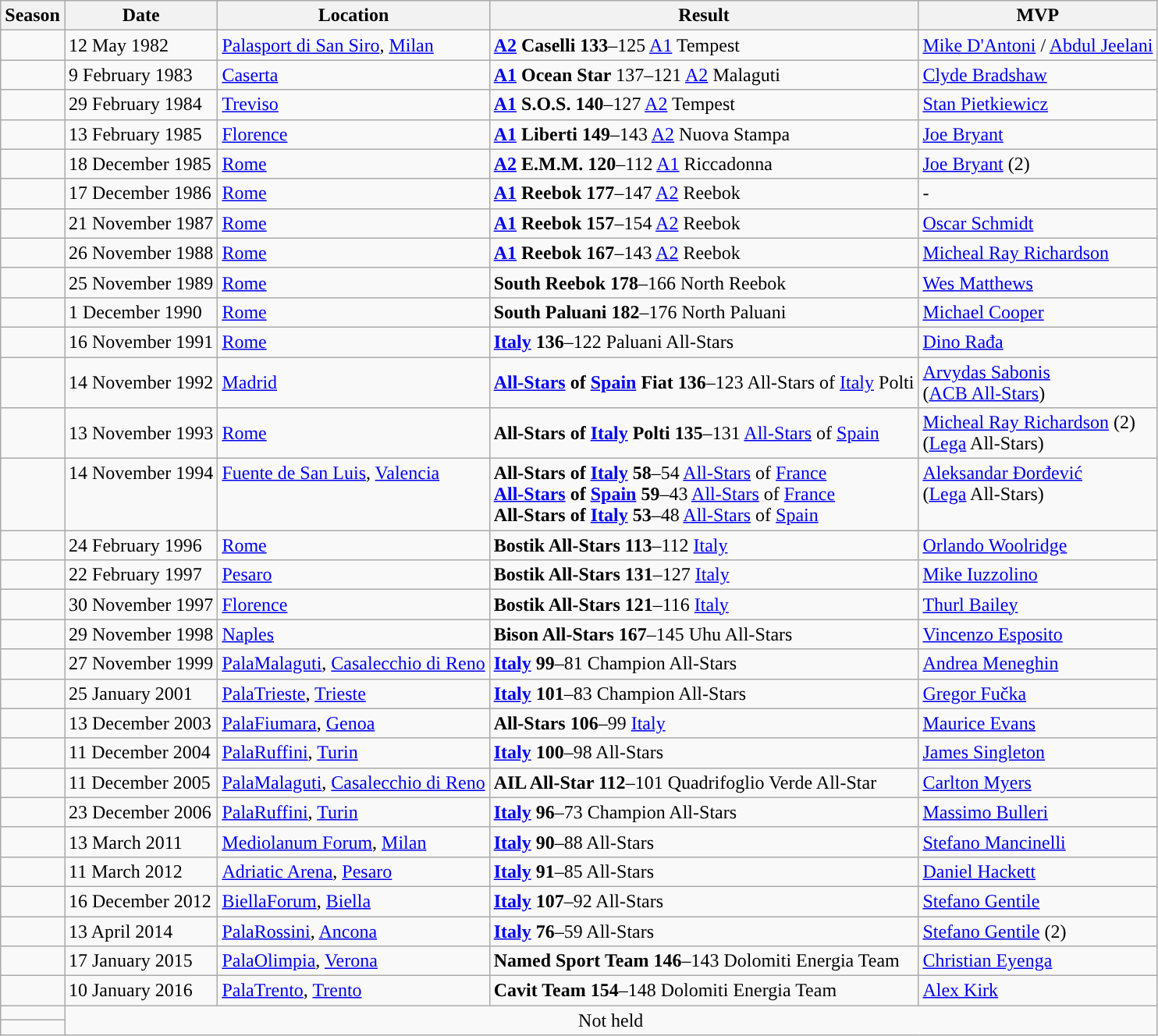<table class="wikitable sortable">
<tr>
<th>Season</th>
<th>Date</th>
<th>Location</th>
<th>Result</th>
<th>MVP</th>
</tr>
<tr>
<td></td>
<td>12 May 1982</td>
<td><a href='#'>Palasport di San Siro</a>, <a href='#'>Milan</a></td>
<td><strong><a href='#'>A2</a> Caselli 133</strong>–125 <a href='#'>A1</a> Tempest</td>
<td> <a href='#'>Mike D'Antoni</a> /  <a href='#'>Abdul Jeelani</a></td>
</tr>
<tr>
<td></td>
<td>9 February 1983</td>
<td><a href='#'>Caserta</a></td>
<td><strong><a href='#'>A1</a> Ocean Star</strong> 137–121 <a href='#'>A2</a> Malaguti</td>
<td> <a href='#'>Clyde Bradshaw</a></td>
</tr>
<tr>
<td></td>
<td>29 February 1984</td>
<td><a href='#'>Treviso</a></td>
<td><strong><a href='#'>A1</a> S.O.S. 140</strong>–127 <a href='#'>A2</a> Tempest</td>
<td> <a href='#'>Stan Pietkiewicz</a></td>
</tr>
<tr>
<td></td>
<td>13 February 1985</td>
<td><a href='#'>Florence</a></td>
<td><strong><a href='#'>A1</a> Liberti 149</strong>–143 <a href='#'>A2</a> Nuova Stampa</td>
<td> <a href='#'>Joe Bryant</a></td>
</tr>
<tr>
<td></td>
<td>18 December 1985</td>
<td><a href='#'>Rome</a></td>
<td><strong><a href='#'>A2</a> E.M.M. 120</strong>–112 <a href='#'>A1</a> Riccadonna</td>
<td> <a href='#'>Joe Bryant</a> (2)</td>
</tr>
<tr>
<td></td>
<td>17 December 1986</td>
<td><a href='#'>Rome</a></td>
<td><strong><a href='#'>A1</a> Reebok 177</strong>–147 <a href='#'>A2</a> Reebok</td>
<td>-</td>
</tr>
<tr>
<td></td>
<td>21 November 1987</td>
<td><a href='#'>Rome</a></td>
<td><strong><a href='#'>A1</a> Reebok 157</strong>–154 <a href='#'>A2</a> Reebok</td>
<td> <a href='#'>Oscar Schmidt</a></td>
</tr>
<tr>
<td></td>
<td>26 November 1988</td>
<td><a href='#'>Rome</a></td>
<td><strong><a href='#'>A1</a> Reebok 167</strong>–143 <a href='#'>A2</a> Reebok</td>
<td> <a href='#'>Micheal Ray Richardson</a></td>
</tr>
<tr>
<td></td>
<td>25 November 1989</td>
<td><a href='#'>Rome</a></td>
<td><strong>South Reebok 178</strong>–166 North Reebok</td>
<td> <a href='#'>Wes Matthews</a></td>
</tr>
<tr>
<td></td>
<td>1 December 1990</td>
<td><a href='#'>Rome</a></td>
<td><strong>South Paluani 182</strong>–176 North Paluani</td>
<td> <a href='#'>Michael Cooper</a></td>
</tr>
<tr>
<td></td>
<td>16 November 1991</td>
<td><a href='#'>Rome</a></td>
<td><strong><a href='#'>Italy</a> 136</strong>–122 Paluani All-Stars</td>
<td> <a href='#'>Dino Rađa</a></td>
</tr>
<tr>
<td></td>
<td>14 November 1992</td>
<td><a href='#'>Madrid</a></td>
<td><strong><a href='#'>All-Stars</a> of <a href='#'>Spain</a> Fiat 136</strong>–123 All-Stars of <a href='#'>Italy</a> Polti</td>
<td> <a href='#'>Arvydas Sabonis</a> <br> (<a href='#'>ACB All-Stars</a>)</td>
</tr>
<tr>
<td></td>
<td>13 November 1993</td>
<td><a href='#'>Rome</a></td>
<td><strong>All-Stars of <a href='#'>Italy</a> Polti 135</strong>–131 <a href='#'>All-Stars</a> of <a href='#'>Spain</a></td>
<td> <a href='#'>Micheal Ray Richardson</a> (2) <br> (<a href='#'>Lega</a> All-Stars)</td>
</tr>
<tr style="vertical-align: top;">
<td></td>
<td>14 November 1994</td>
<td><a href='#'>Fuente de San Luis</a>, <a href='#'>Valencia</a></td>
<td><strong>All-Stars of <a href='#'>Italy</a> 58</strong>–54 <a href='#'>All-Stars</a> of <a href='#'>France</a> <br> <strong><a href='#'>All-Stars</a> of <a href='#'>Spain</a> 59</strong>–43 <a href='#'>All-Stars</a> of <a href='#'>France</a> <br> <strong>All-Stars of <a href='#'>Italy</a> 53</strong>–48 <a href='#'>All-Stars</a> of <a href='#'>Spain</a></td>
<td> <a href='#'>Aleksandar Đorđević</a> <br> (<a href='#'>Lega</a> All-Stars)</td>
</tr>
<tr>
<td></td>
<td>24 February 1996</td>
<td><a href='#'>Rome</a></td>
<td><strong>Bostik All-Stars 113</strong>–112 <a href='#'>Italy</a></td>
<td> <a href='#'>Orlando Woolridge</a></td>
</tr>
<tr>
<td></td>
<td>22 February 1997</td>
<td><a href='#'>Pesaro</a></td>
<td><strong>Bostik All-Stars 131</strong>–127 <a href='#'>Italy</a></td>
<td> <a href='#'>Mike Iuzzolino</a></td>
</tr>
<tr>
<td></td>
<td>30 November 1997</td>
<td><a href='#'>Florence</a></td>
<td><strong>Bostik All-Stars 121</strong>–116 <a href='#'>Italy</a></td>
<td> <a href='#'>Thurl Bailey</a></td>
</tr>
<tr>
<td></td>
<td>29 November 1998</td>
<td><a href='#'>Naples</a></td>
<td><strong>Bison All-Stars 167</strong>–145 Uhu All-Stars</td>
<td> <a href='#'>Vincenzo Esposito</a></td>
</tr>
<tr>
<td></td>
<td>27 November 1999</td>
<td><a href='#'>PalaMalaguti</a>, <a href='#'>Casalecchio di Reno</a></td>
<td><strong><a href='#'>Italy</a> 99</strong>–81 Champion  All-Stars</td>
<td> <a href='#'>Andrea Meneghin</a></td>
</tr>
<tr>
<td></td>
<td>25 January 2001</td>
<td><a href='#'>PalaTrieste</a>, <a href='#'>Trieste</a></td>
<td><strong><a href='#'>Italy</a> 101</strong>–83 Champion  All-Stars</td>
<td> <a href='#'>Gregor Fučka</a></td>
</tr>
<tr>
<td></td>
<td>13 December 2003</td>
<td><a href='#'>PalaFiumara</a>, <a href='#'>Genoa</a></td>
<td><strong>All-Stars 106</strong>–99 <a href='#'>Italy</a></td>
<td> <a href='#'>Maurice Evans</a></td>
</tr>
<tr>
<td></td>
<td>11 December 2004</td>
<td><a href='#'>PalaRuffini</a>, <a href='#'>Turin</a></td>
<td><strong><a href='#'>Italy</a> 100</strong>–98 All-Stars</td>
<td> <a href='#'>James Singleton</a></td>
</tr>
<tr>
<td></td>
<td>11 December 2005</td>
<td><a href='#'>PalaMalaguti</a>, <a href='#'>Casalecchio di Reno</a></td>
<td><strong>AIL All-Star 112</strong>–101 Quadrifoglio Verde All-Star</td>
<td> <a href='#'>Carlton Myers</a></td>
</tr>
<tr>
<td></td>
<td>23 December 2006</td>
<td><a href='#'>PalaRuffini</a>, <a href='#'>Turin</a></td>
<td><strong><a href='#'>Italy</a> 96</strong>–73 Champion All-Stars</td>
<td> <a href='#'>Massimo Bulleri</a></td>
</tr>
<tr>
<td></td>
<td>13 March 2011</td>
<td><a href='#'>Mediolanum Forum</a>, <a href='#'>Milan</a></td>
<td><strong><a href='#'>Italy</a> 90</strong>–88 All-Stars</td>
<td> <a href='#'>Stefano Mancinelli</a></td>
</tr>
<tr>
<td></td>
<td>11 March 2012</td>
<td><a href='#'>Adriatic Arena</a>, <a href='#'>Pesaro</a></td>
<td><strong><a href='#'>Italy</a> 91</strong>–85 All-Stars</td>
<td> <a href='#'>Daniel Hackett</a></td>
</tr>
<tr>
<td></td>
<td>16 December 2012</td>
<td><a href='#'>BiellaForum</a>, <a href='#'>Biella</a></td>
<td><strong><a href='#'>Italy</a> 107</strong>–92 All-Stars</td>
<td> <a href='#'>Stefano Gentile</a></td>
</tr>
<tr>
<td></td>
<td>13 April 2014</td>
<td><a href='#'>PalaRossini</a>, <a href='#'>Ancona</a></td>
<td><strong><a href='#'>Italy</a> 76</strong>–59 All-Stars</td>
<td> <a href='#'>Stefano Gentile</a> (2)</td>
</tr>
<tr>
<td></td>
<td>17 January 2015</td>
<td><a href='#'>PalaOlimpia</a>, <a href='#'>Verona</a></td>
<td><strong>Named Sport Team 146</strong>–143 Dolomiti Energia Team</td>
<td> <a href='#'>Christian Eyenga</a></td>
</tr>
<tr>
<td></td>
<td>10 January 2016</td>
<td><a href='#'>PalaTrento</a>, <a href='#'>Trento</a></td>
<td><strong>Cavit Team 154</strong>–148 Dolomiti Energia Team</td>
<td> <a href='#'>Alex Kirk</a></td>
</tr>
<tr>
<td></td>
<td colspan="4" rowspan="2" style="text-align:center;">Not held</td>
</tr>
<tr>
<td></td>
</tr>
</table>
